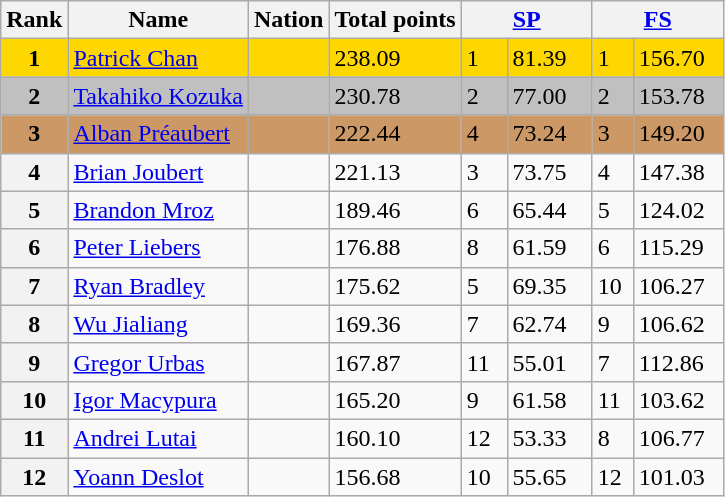<table class="wikitable">
<tr>
<th>Rank</th>
<th>Name</th>
<th>Nation</th>
<th>Total points</th>
<th colspan="2" width="80px"><a href='#'>SP</a></th>
<th colspan="2" width="80px"><a href='#'>FS</a></th>
</tr>
<tr bgcolor="gold">
<td align="center"><strong>1</strong></td>
<td><a href='#'>Patrick Chan</a></td>
<td></td>
<td>238.09</td>
<td>1</td>
<td>81.39</td>
<td>1</td>
<td>156.70</td>
</tr>
<tr bgcolor="silver">
<td align="center"><strong>2</strong></td>
<td><a href='#'>Takahiko Kozuka</a></td>
<td></td>
<td>230.78</td>
<td>2</td>
<td>77.00</td>
<td>2</td>
<td>153.78</td>
</tr>
<tr bgcolor="cc9966">
<td align="center"><strong>3</strong></td>
<td><a href='#'>Alban Préaubert</a></td>
<td></td>
<td>222.44</td>
<td>4</td>
<td>73.24</td>
<td>3</td>
<td>149.20</td>
</tr>
<tr>
<th>4</th>
<td><a href='#'>Brian Joubert</a></td>
<td></td>
<td>221.13</td>
<td>3</td>
<td>73.75</td>
<td>4</td>
<td>147.38</td>
</tr>
<tr>
<th>5</th>
<td><a href='#'>Brandon Mroz</a></td>
<td></td>
<td>189.46</td>
<td>6</td>
<td>65.44</td>
<td>5</td>
<td>124.02</td>
</tr>
<tr>
<th>6</th>
<td><a href='#'>Peter Liebers</a></td>
<td></td>
<td>176.88</td>
<td>8</td>
<td>61.59</td>
<td>6</td>
<td>115.29</td>
</tr>
<tr>
<th>7</th>
<td><a href='#'>Ryan Bradley</a></td>
<td></td>
<td>175.62</td>
<td>5</td>
<td>69.35</td>
<td>10</td>
<td>106.27</td>
</tr>
<tr>
<th>8</th>
<td><a href='#'>Wu Jialiang</a></td>
<td></td>
<td>169.36</td>
<td>7</td>
<td>62.74</td>
<td>9</td>
<td>106.62</td>
</tr>
<tr>
<th>9</th>
<td><a href='#'>Gregor Urbas</a></td>
<td></td>
<td>167.87</td>
<td>11</td>
<td>55.01</td>
<td>7</td>
<td>112.86</td>
</tr>
<tr>
<th>10</th>
<td><a href='#'>Igor Macypura</a></td>
<td></td>
<td>165.20</td>
<td>9</td>
<td>61.58</td>
<td>11</td>
<td>103.62</td>
</tr>
<tr>
<th>11</th>
<td><a href='#'>Andrei Lutai</a></td>
<td></td>
<td>160.10</td>
<td>12</td>
<td>53.33</td>
<td>8</td>
<td>106.77</td>
</tr>
<tr>
<th>12</th>
<td><a href='#'>Yoann Deslot</a></td>
<td></td>
<td>156.68</td>
<td>10</td>
<td>55.65</td>
<td>12</td>
<td>101.03</td>
</tr>
</table>
